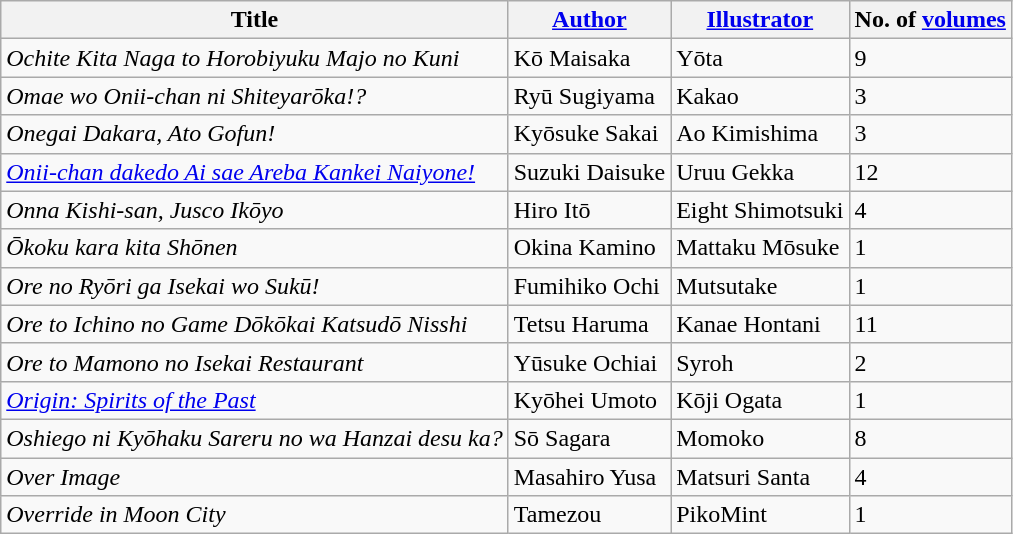<table class="wikitable">
<tr>
<th scope="col">Title</th>
<th scope="col"><a href='#'>Author</a></th>
<th scope="col"><a href='#'>Illustrator</a></th>
<th scope="col">No. of <a href='#'>volumes</a></th>
</tr>
<tr>
<td><em>Ochite Kita Naga to Horobiyuku Majo no Kuni</em></td>
<td>Kō Maisaka</td>
<td>Yōta</td>
<td>9</td>
</tr>
<tr>
<td><em>Omae wo Onii-chan ni Shiteyarōka!?</em></td>
<td>Ryū Sugiyama</td>
<td>Kakao</td>
<td>3</td>
</tr>
<tr>
<td><em>Onegai Dakara, Ato Gofun!</em></td>
<td>Kyōsuke Sakai</td>
<td>Ao Kimishima</td>
<td>3</td>
</tr>
<tr>
<td><em><a href='#'>Onii-chan dakedo Ai sae Areba Kankei Naiyone!</a></em></td>
<td>Suzuki Daisuke</td>
<td>Uruu Gekka</td>
<td>12</td>
</tr>
<tr>
<td><em>Onna Kishi-san, Jusco Ikōyo</em></td>
<td>Hiro Itō</td>
<td>Eight Shimotsuki</td>
<td>4</td>
</tr>
<tr>
<td><em>Ōkoku kara kita Shōnen</em></td>
<td>Okina Kamino</td>
<td>Mattaku Mōsuke</td>
<td>1</td>
</tr>
<tr>
<td><em>Ore no Ryōri ga Isekai wo Sukū!</em></td>
<td>Fumihiko Ochi</td>
<td>Mutsutake</td>
<td>1</td>
</tr>
<tr>
<td><em>Ore to Ichino no Game Dōkōkai Katsudō Nisshi</em></td>
<td>Tetsu Haruma</td>
<td>Kanae Hontani</td>
<td>11</td>
</tr>
<tr>
<td><em>Ore to Mamono no Isekai Restaurant</em></td>
<td>Yūsuke Ochiai</td>
<td>Syroh</td>
<td>2</td>
</tr>
<tr>
<td><em><a href='#'>Origin: Spirits of the Past</a></em></td>
<td>Kyōhei Umoto</td>
<td>Kōji Ogata</td>
<td>1</td>
</tr>
<tr>
<td><em>Oshiego ni Kyōhaku Sareru no wa Hanzai desu ka?</em></td>
<td>Sō Sagara</td>
<td>Momoko</td>
<td>8</td>
</tr>
<tr>
<td><em>Over Image</em></td>
<td>Masahiro Yusa</td>
<td>Matsuri Santa</td>
<td>4</td>
</tr>
<tr>
<td><em>Override in Moon City</em></td>
<td>Tamezou</td>
<td>PikoMint</td>
<td>1</td>
</tr>
</table>
